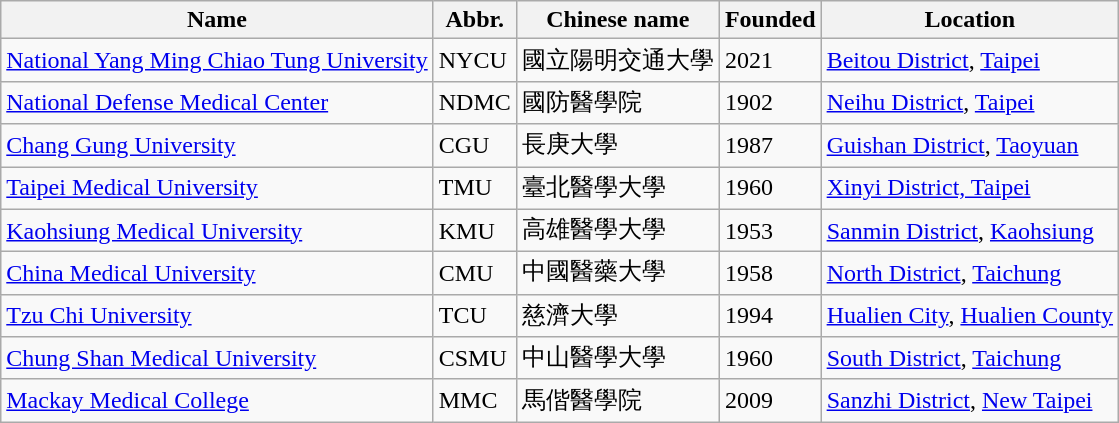<table class="wikitable + sortable">
<tr>
<th>Name</th>
<th>Abbr.</th>
<th>Chinese name</th>
<th>Founded</th>
<th>Location</th>
</tr>
<tr>
<td><a href='#'>National Yang Ming Chiao Tung University</a></td>
<td>NYCU</td>
<td>國立陽明交通大學</td>
<td>2021</td>
<td><a href='#'>Beitou District</a>, <a href='#'>Taipei</a></td>
</tr>
<tr>
<td><a href='#'>National Defense Medical Center</a></td>
<td>NDMC</td>
<td>國防醫學院</td>
<td>1902</td>
<td><a href='#'>Neihu District</a>, <a href='#'>Taipei</a></td>
</tr>
<tr>
<td><a href='#'>Chang Gung University</a></td>
<td>CGU</td>
<td>長庚大學</td>
<td>1987</td>
<td><a href='#'>Guishan District</a>, <a href='#'>Taoyuan</a></td>
</tr>
<tr>
<td><a href='#'>Taipei Medical University</a></td>
<td>TMU</td>
<td>臺北醫學大學</td>
<td>1960</td>
<td><a href='#'>Xinyi District, Taipei</a></td>
</tr>
<tr>
<td><a href='#'>Kaohsiung Medical University</a></td>
<td>KMU</td>
<td>高雄醫學大學</td>
<td>1953</td>
<td><a href='#'>Sanmin District</a>, <a href='#'>Kaohsiung</a></td>
</tr>
<tr>
<td><a href='#'>China Medical University</a></td>
<td>CMU</td>
<td>中國醫藥大學</td>
<td>1958</td>
<td><a href='#'>North District</a>, <a href='#'>Taichung</a></td>
</tr>
<tr>
<td><a href='#'>Tzu Chi University</a></td>
<td>TCU</td>
<td>慈濟大學</td>
<td>1994</td>
<td><a href='#'>Hualien City</a>, <a href='#'>Hualien County</a></td>
</tr>
<tr>
<td><a href='#'>Chung Shan Medical University</a></td>
<td>CSMU</td>
<td>中山醫學大學</td>
<td>1960</td>
<td><a href='#'>South District</a>, <a href='#'>Taichung</a></td>
</tr>
<tr>
<td><a href='#'>Mackay Medical College</a></td>
<td>MMC</td>
<td>馬偕醫學院</td>
<td>2009</td>
<td><a href='#'>Sanzhi District</a>, <a href='#'>New Taipei</a></td>
</tr>
</table>
